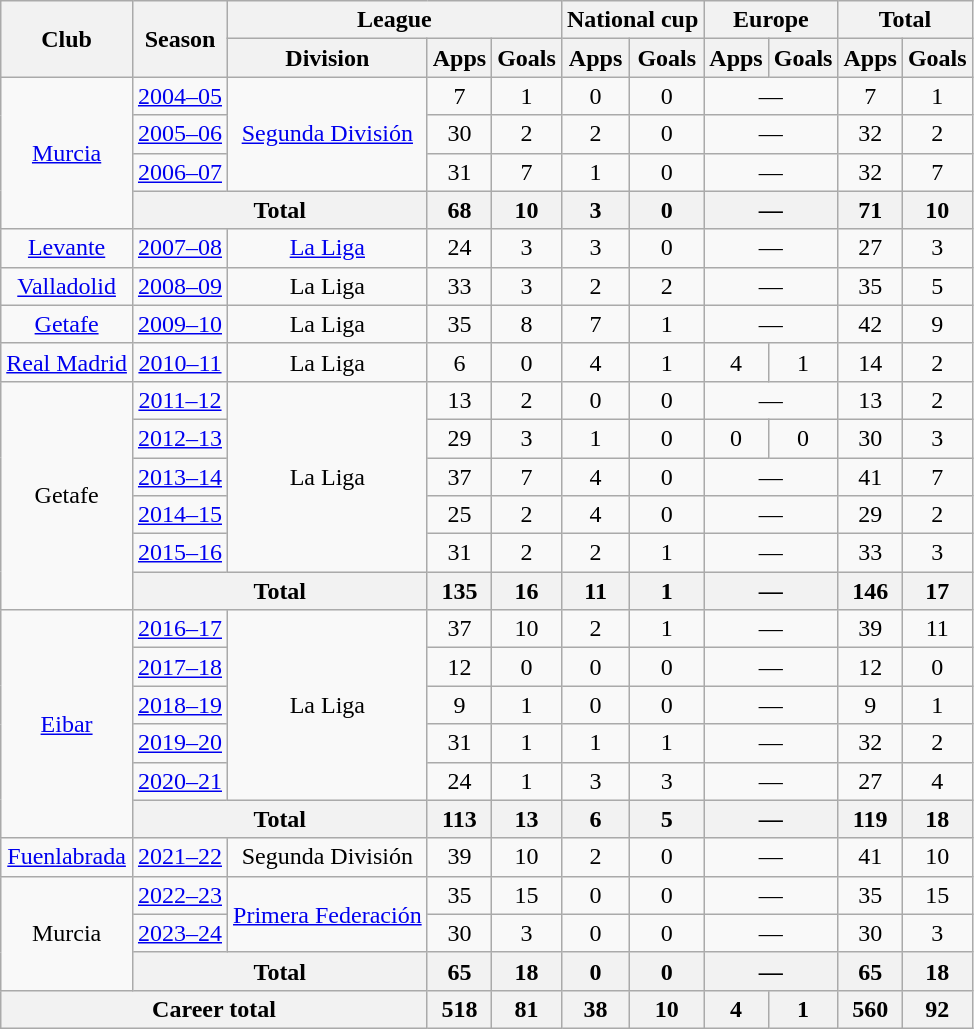<table class="wikitable" style="text-align:center">
<tr>
<th rowspan="2">Club</th>
<th rowspan="2">Season</th>
<th colspan="3">League</th>
<th colspan="2">National cup</th>
<th colspan="2">Europe</th>
<th colspan="2">Total</th>
</tr>
<tr>
<th>Division</th>
<th>Apps</th>
<th>Goals</th>
<th>Apps</th>
<th>Goals</th>
<th>Apps</th>
<th>Goals</th>
<th>Apps</th>
<th>Goals</th>
</tr>
<tr>
<td rowspan="4"><a href='#'>Murcia</a></td>
<td><a href='#'>2004–05</a></td>
<td rowspan="3"><a href='#'>Segunda División</a></td>
<td>7</td>
<td>1</td>
<td>0</td>
<td>0</td>
<td colspan="2">—</td>
<td>7</td>
<td>1</td>
</tr>
<tr>
<td><a href='#'>2005–06</a></td>
<td>30</td>
<td>2</td>
<td>2</td>
<td>0</td>
<td colspan="2">—</td>
<td>32</td>
<td>2</td>
</tr>
<tr>
<td><a href='#'>2006–07</a></td>
<td>31</td>
<td>7</td>
<td>1</td>
<td>0</td>
<td colspan="2">—</td>
<td>32</td>
<td>7</td>
</tr>
<tr>
<th colspan="2">Total</th>
<th>68</th>
<th>10</th>
<th>3</th>
<th>0</th>
<th colspan="2">—</th>
<th>71</th>
<th>10</th>
</tr>
<tr>
<td><a href='#'>Levante</a></td>
<td><a href='#'>2007–08</a></td>
<td><a href='#'>La Liga</a></td>
<td>24</td>
<td>3</td>
<td>3</td>
<td>0</td>
<td colspan="2">—</td>
<td>27</td>
<td>3</td>
</tr>
<tr>
<td><a href='#'>Valladolid</a></td>
<td><a href='#'>2008–09</a></td>
<td>La Liga</td>
<td>33</td>
<td>3</td>
<td>2</td>
<td>2</td>
<td colspan="2">—</td>
<td>35</td>
<td>5</td>
</tr>
<tr>
<td><a href='#'>Getafe</a></td>
<td><a href='#'>2009–10</a></td>
<td>La Liga</td>
<td>35</td>
<td>8</td>
<td>7</td>
<td>1</td>
<td colspan="2">—</td>
<td>42</td>
<td>9</td>
</tr>
<tr>
<td><a href='#'>Real Madrid</a></td>
<td><a href='#'>2010–11</a></td>
<td>La Liga</td>
<td>6</td>
<td>0</td>
<td>4</td>
<td>1</td>
<td>4</td>
<td>1</td>
<td>14</td>
<td>2</td>
</tr>
<tr>
<td rowspan="6">Getafe</td>
<td><a href='#'>2011–12</a></td>
<td rowspan="5">La Liga</td>
<td>13</td>
<td>2</td>
<td>0</td>
<td>0</td>
<td colspan="2">—</td>
<td>13</td>
<td>2</td>
</tr>
<tr>
<td><a href='#'>2012–13</a></td>
<td>29</td>
<td>3</td>
<td>1</td>
<td>0</td>
<td>0</td>
<td>0</td>
<td>30</td>
<td>3</td>
</tr>
<tr>
<td><a href='#'>2013–14</a></td>
<td>37</td>
<td>7</td>
<td>4</td>
<td>0</td>
<td colspan="2">—</td>
<td>41</td>
<td>7</td>
</tr>
<tr>
<td><a href='#'>2014–15</a></td>
<td>25</td>
<td>2</td>
<td>4</td>
<td>0</td>
<td colspan="2">—</td>
<td>29</td>
<td>2</td>
</tr>
<tr>
<td><a href='#'>2015–16</a></td>
<td>31</td>
<td>2</td>
<td>2</td>
<td>1</td>
<td colspan="2">—</td>
<td>33</td>
<td>3</td>
</tr>
<tr>
<th colspan="2">Total</th>
<th>135</th>
<th>16</th>
<th>11</th>
<th>1</th>
<th colspan="2">—</th>
<th>146</th>
<th>17</th>
</tr>
<tr>
<td rowspan="6"><a href='#'>Eibar</a></td>
<td><a href='#'>2016–17</a></td>
<td rowspan="5">La Liga</td>
<td>37</td>
<td>10</td>
<td>2</td>
<td>1</td>
<td colspan="2">—</td>
<td>39</td>
<td>11</td>
</tr>
<tr>
<td><a href='#'>2017–18</a></td>
<td>12</td>
<td>0</td>
<td>0</td>
<td>0</td>
<td colspan="2">—</td>
<td>12</td>
<td>0</td>
</tr>
<tr>
<td><a href='#'>2018–19</a></td>
<td>9</td>
<td>1</td>
<td>0</td>
<td>0</td>
<td colspan="2">—</td>
<td>9</td>
<td>1</td>
</tr>
<tr>
<td><a href='#'>2019–20</a></td>
<td>31</td>
<td>1</td>
<td>1</td>
<td>1</td>
<td colspan="2">—</td>
<td>32</td>
<td>2</td>
</tr>
<tr>
<td><a href='#'>2020–21</a></td>
<td>24</td>
<td>1</td>
<td>3</td>
<td>3</td>
<td colspan="2">—</td>
<td>27</td>
<td>4</td>
</tr>
<tr>
<th colspan="2">Total</th>
<th>113</th>
<th>13</th>
<th>6</th>
<th>5</th>
<th colspan="2">—</th>
<th>119</th>
<th>18</th>
</tr>
<tr>
<td><a href='#'>Fuenlabrada</a></td>
<td><a href='#'>2021–22</a></td>
<td>Segunda División</td>
<td>39</td>
<td>10</td>
<td>2</td>
<td>0</td>
<td colspan="2">—</td>
<td>41</td>
<td>10</td>
</tr>
<tr>
<td rowspan="3">Murcia</td>
<td><a href='#'>2022–23</a></td>
<td rowspan="2"><a href='#'>Primera Federación</a></td>
<td>35</td>
<td>15</td>
<td>0</td>
<td>0</td>
<td colspan="2">—</td>
<td>35</td>
<td>15</td>
</tr>
<tr>
<td><a href='#'>2023–24</a></td>
<td>30</td>
<td>3</td>
<td>0</td>
<td>0</td>
<td colspan="2">—</td>
<td>30</td>
<td>3</td>
</tr>
<tr>
<th colspan="2">Total</th>
<th>65</th>
<th>18</th>
<th>0</th>
<th>0</th>
<th colspan="2">—</th>
<th>65</th>
<th>18</th>
</tr>
<tr>
<th colspan="3">Career total</th>
<th>518</th>
<th>81</th>
<th>38</th>
<th>10</th>
<th>4</th>
<th>1</th>
<th>560</th>
<th>92</th>
</tr>
</table>
